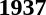<table>
<tr>
<td><strong>1937</strong><br></td>
</tr>
</table>
